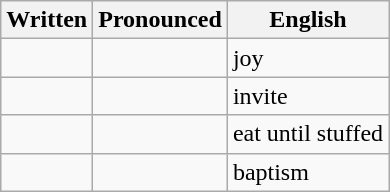<table class=wikitable>
<tr>
<th>Written</th>
<th>Pronounced</th>
<th>English</th>
</tr>
<tr>
<td></td>
<td></td>
<td>joy</td>
</tr>
<tr>
<td></td>
<td></td>
<td>invite</td>
</tr>
<tr>
<td></td>
<td></td>
<td>eat until stuffed</td>
</tr>
<tr>
<td></td>
<td></td>
<td>baptism</td>
</tr>
</table>
